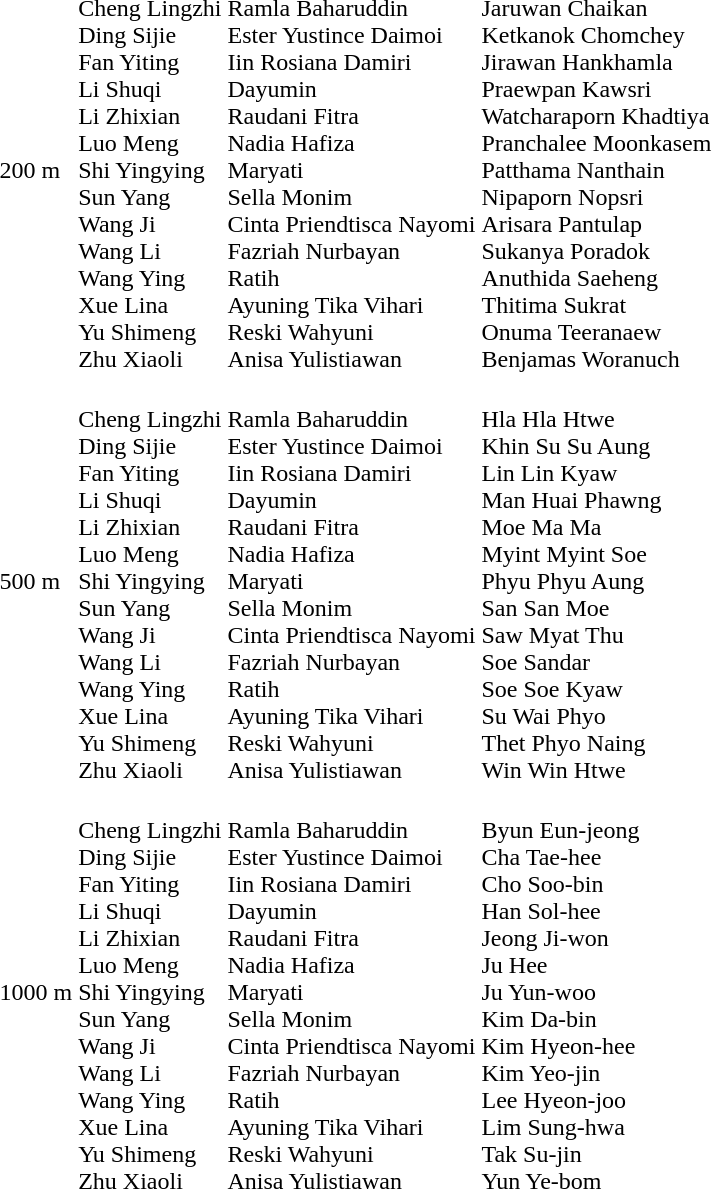<table>
<tr>
<td>200 m<br></td>
<td><br>Cheng Lingzhi<br>Ding Sijie<br>Fan Yiting<br>Li Shuqi<br>Li Zhixian<br>Luo Meng<br>Shi Yingying<br>Sun Yang<br>Wang Ji<br>Wang Li<br>Wang Ying<br>Xue Lina<br>Yu Shimeng<br>Zhu Xiaoli</td>
<td><br>Ramla Baharuddin<br>Ester Yustince Daimoi<br>Iin Rosiana Damiri<br>Dayumin<br>Raudani Fitra<br>Nadia Hafiza<br>Maryati<br>Sella Monim<br>Cinta Priendtisca Nayomi<br>Fazriah Nurbayan<br>Ratih<br>Ayuning Tika Vihari<br>Reski Wahyuni<br>Anisa Yulistiawan</td>
<td><br>Jaruwan Chaikan<br>Ketkanok Chomchey<br>Jirawan Hankhamla<br>Praewpan Kawsri<br>Watcharaporn Khadtiya<br>Pranchalee Moonkasem<br>Patthama Nanthain<br>Nipaporn Nopsri<br>Arisara Pantulap<br>Sukanya Poradok<br>Anuthida Saeheng<br>Thitima Sukrat<br>Onuma Teeranaew<br>Benjamas Woranuch</td>
</tr>
<tr>
<td>500 m<br></td>
<td><br>Cheng Lingzhi<br>Ding Sijie<br>Fan Yiting<br>Li Shuqi<br>Li Zhixian<br>Luo Meng<br>Shi Yingying<br>Sun Yang<br>Wang Ji<br>Wang Li<br>Wang Ying<br>Xue Lina<br>Yu Shimeng<br>Zhu Xiaoli</td>
<td><br>Ramla Baharuddin<br>Ester Yustince Daimoi<br>Iin Rosiana Damiri<br>Dayumin<br>Raudani Fitra<br>Nadia Hafiza<br>Maryati<br>Sella Monim<br>Cinta Priendtisca Nayomi<br>Fazriah Nurbayan<br>Ratih<br>Ayuning Tika Vihari<br>Reski Wahyuni<br>Anisa Yulistiawan</td>
<td><br>Hla Hla Htwe<br>Khin Su Su Aung<br>Lin Lin Kyaw<br>Man Huai Phawng<br>Moe Ma Ma<br>Myint Myint Soe<br>Phyu Phyu Aung<br>San San Moe<br>Saw Myat Thu<br>Soe Sandar<br>Soe Soe Kyaw<br>Su Wai Phyo<br>Thet Phyo Naing<br>Win Win Htwe</td>
</tr>
<tr>
<td>1000 m<br></td>
<td><br>Cheng Lingzhi<br>Ding Sijie<br>Fan Yiting<br>Li Shuqi<br>Li Zhixian<br>Luo Meng<br>Shi Yingying<br>Sun Yang<br>Wang Ji<br>Wang Li<br>Wang Ying<br>Xue Lina<br>Yu Shimeng<br>Zhu Xiaoli</td>
<td><br>Ramla Baharuddin<br>Ester Yustince Daimoi<br>Iin Rosiana Damiri<br>Dayumin<br>Raudani Fitra<br>Nadia Hafiza<br>Maryati<br>Sella Monim<br>Cinta Priendtisca Nayomi<br>Fazriah Nurbayan<br>Ratih<br>Ayuning Tika Vihari<br>Reski Wahyuni<br>Anisa Yulistiawan</td>
<td><br>Byun Eun-jeong<br>Cha Tae-hee<br>Cho Soo-bin<br>Han Sol-hee<br>Jeong Ji-won<br>Ju Hee<br>Ju Yun-woo<br>Kim Da-bin<br>Kim Hyeon-hee<br>Kim Yeo-jin<br>Lee Hyeon-joo<br>Lim Sung-hwa<br>Tak Su-jin<br>Yun Ye-bom</td>
</tr>
</table>
